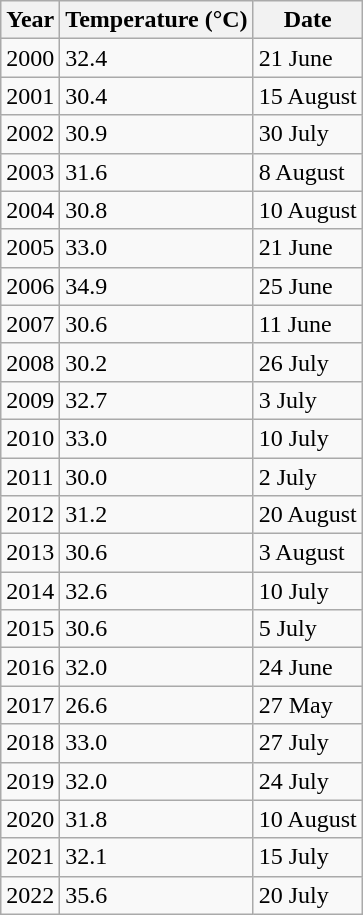<table class="wikitable sortable">
<tr>
<th>Year</th>
<th>Temperature (°C)</th>
<th>Date</th>
</tr>
<tr>
<td>2000</td>
<td>32.4</td>
<td>21 June</td>
</tr>
<tr>
<td>2001</td>
<td>30.4</td>
<td>15 August</td>
</tr>
<tr>
<td>2002</td>
<td>30.9</td>
<td>30 July</td>
</tr>
<tr>
<td>2003</td>
<td>31.6</td>
<td>8 August</td>
</tr>
<tr>
<td>2004</td>
<td>30.8</td>
<td>10 August</td>
</tr>
<tr>
<td>2005</td>
<td>33.0</td>
<td>21 June</td>
</tr>
<tr>
<td>2006</td>
<td>34.9</td>
<td>25 June</td>
</tr>
<tr>
<td>2007</td>
<td>30.6</td>
<td>11 June</td>
</tr>
<tr>
<td>2008</td>
<td>30.2</td>
<td>26 July</td>
</tr>
<tr>
<td>2009</td>
<td>32.7</td>
<td>3 July</td>
</tr>
<tr>
<td>2010</td>
<td>33.0</td>
<td>10 July</td>
</tr>
<tr>
<td>2011</td>
<td>30.0</td>
<td>2 July</td>
</tr>
<tr>
<td>2012</td>
<td>31.2</td>
<td>20 August</td>
</tr>
<tr>
<td>2013</td>
<td>30.6</td>
<td>3 August</td>
</tr>
<tr>
<td>2014</td>
<td>32.6</td>
<td>10 July</td>
</tr>
<tr>
<td>2015</td>
<td>30.6</td>
<td>5 July</td>
</tr>
<tr>
<td>2016</td>
<td>32.0</td>
<td>24 June</td>
</tr>
<tr>
<td>2017</td>
<td>26.6</td>
<td>27 May</td>
</tr>
<tr>
<td>2018</td>
<td>33.0</td>
<td>27 July</td>
</tr>
<tr>
<td>2019</td>
<td>32.0</td>
<td>24 July</td>
</tr>
<tr>
<td>2020</td>
<td>31.8</td>
<td>10 August</td>
</tr>
<tr>
<td>2021</td>
<td>32.1</td>
<td>15 July</td>
</tr>
<tr>
<td>2022</td>
<td>35.6</td>
<td>20 July</td>
</tr>
</table>
